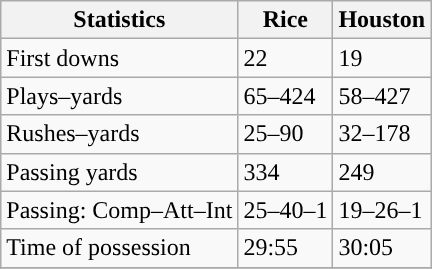<table class="wikitable" style="float: left;">
<tr>
<th>Statistics</th>
<th>Rice</th>
<th>Houston</th>
</tr>
<tr>
<td>First downs</td>
<td>22</td>
<td>19</td>
</tr>
<tr>
<td>Plays–yards</td>
<td>65–424</td>
<td>58–427</td>
</tr>
<tr>
<td>Rushes–yards</td>
<td>25–90</td>
<td>32–178</td>
</tr>
<tr>
<td>Passing yards</td>
<td>334</td>
<td>249</td>
</tr>
<tr>
<td>Passing: Comp–Att–Int</td>
<td>25–40–1</td>
<td>19–26–1</td>
</tr>
<tr>
<td>Time of possession</td>
<td>29:55</td>
<td>30:05</td>
</tr>
<tr>
</tr>
</table>
